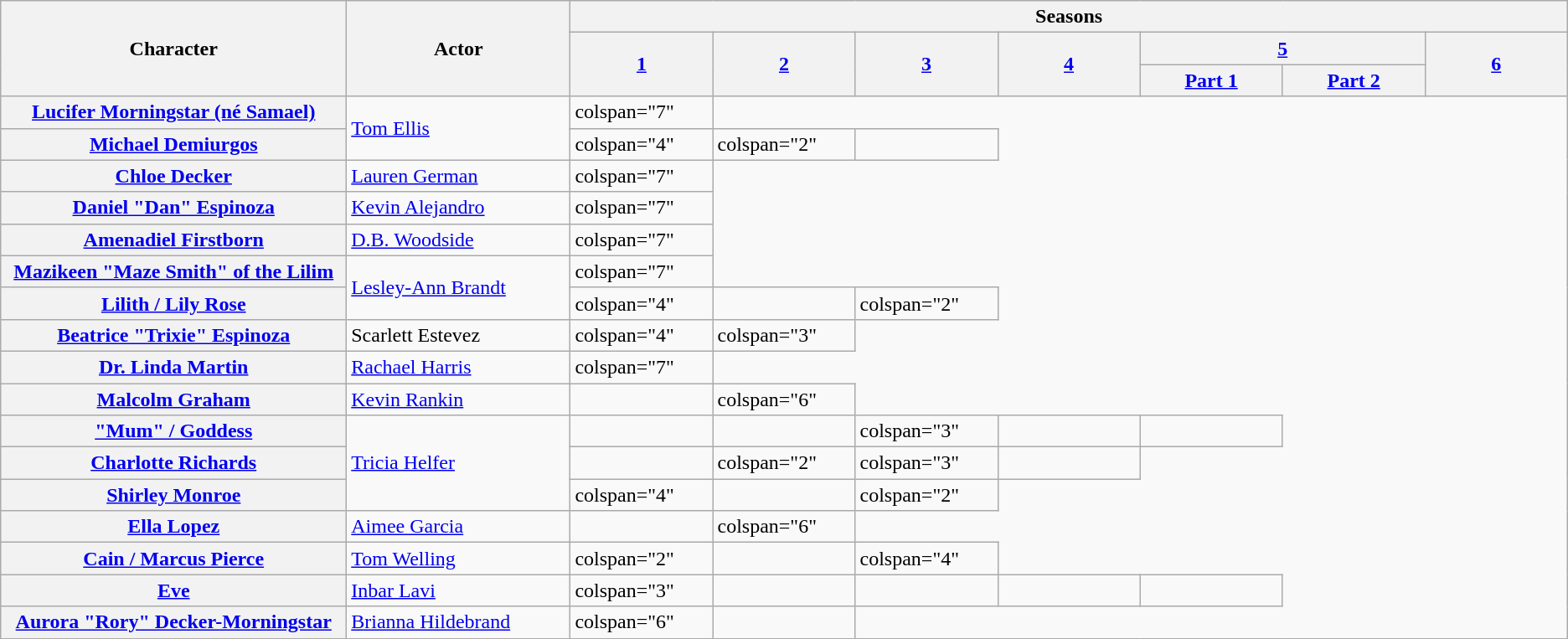<table class="wikitable">
<tr>
<th style="width:17%;" rowspan="3">Character</th>
<th style="width:11%;" rowspan="3">Actor</th>
<th colspan="7">Seasons</th>
</tr>
<tr>
<th rowspan="2" style="width:7%;"><a href='#'>1</a></th>
<th rowspan="2" style="width:7%;"><a href='#'>2</a></th>
<th rowspan="2" style="width:7%;"><a href='#'>3</a></th>
<th rowspan="2" style="width:7%;"><a href='#'>4</a></th>
<th colspan="2"><a href='#'>5</a></th>
<th rowspan="2" style="width:7%;"><a href='#'>6</a></th>
</tr>
<tr>
<th style="width:7%;"><a href='#'>Part 1</a></th>
<th style="width:7%;"><a href='#'>Part 2</a></th>
</tr>
<tr>
<th><a href='#'>Lucifer Morningstar (né Samael)</a></th>
<td rowspan="2"><a href='#'>Tom Ellis</a></td>
<td>colspan="7" </td>
</tr>
<tr>
<th><a href='#'>Michael Demiurgos</a></th>
<td>colspan="4" </td>
<td>colspan="2" </td>
<td></td>
</tr>
<tr>
<th><a href='#'>Chloe Decker</a></th>
<td><a href='#'>Lauren German</a></td>
<td>colspan="7" </td>
</tr>
<tr>
<th><a href='#'>Daniel "Dan" Espinoza</a></th>
<td><a href='#'>Kevin Alejandro</a></td>
<td>colspan="7" </td>
</tr>
<tr>
<th><a href='#'>Amenadiel Firstborn</a></th>
<td><a href='#'>D.B. Woodside</a></td>
<td>colspan="7" </td>
</tr>
<tr>
<th><a href='#'>Mazikeen "Maze Smith" of the Lilim</a></th>
<td rowspan="2"><a href='#'>Lesley-Ann Brandt</a></td>
<td>colspan="7" </td>
</tr>
<tr>
<th><a href='#'>Lilith / Lily Rose</a></th>
<td>colspan="4" </td>
<td></td>
<td>colspan="2" </td>
</tr>
<tr>
<th><a href='#'>Beatrice "Trixie" Espinoza</a></th>
<td>Scarlett Estevez</td>
<td>colspan="4" </td>
<td>colspan="3" </td>
</tr>
<tr>
<th><a href='#'>Dr. Linda Martin</a></th>
<td><a href='#'>Rachael Harris</a></td>
<td>colspan="7" </td>
</tr>
<tr>
<th><a href='#'>Malcolm Graham</a></th>
<td><a href='#'>Kevin Rankin</a></td>
<td></td>
<td>colspan="6" </td>
</tr>
<tr>
<th><a href='#'>"Mum" / Goddess</a></th>
<td rowspan="3"><a href='#'>Tricia Helfer</a></td>
<td></td>
<td></td>
<td>colspan="3" </td>
<td></td>
<td></td>
</tr>
<tr>
<th><a href='#'>Charlotte Richards</a></th>
<td></td>
<td>colspan="2" </td>
<td>colspan="3" </td>
<td></td>
</tr>
<tr>
<th><a href='#'>Shirley Monroe</a></th>
<td>colspan="4" </td>
<td></td>
<td>colspan="2" </td>
</tr>
<tr>
<th><a href='#'>Ella Lopez</a></th>
<td><a href='#'>Aimee Garcia</a></td>
<td></td>
<td>colspan="6" </td>
</tr>
<tr>
<th><a href='#'>Cain / Marcus Pierce</a></th>
<td><a href='#'>Tom Welling</a></td>
<td>colspan="2" </td>
<td></td>
<td>colspan="4" </td>
</tr>
<tr>
<th><a href='#'>Eve</a></th>
<td><a href='#'>Inbar Lavi</a></td>
<td>colspan="3" </td>
<td></td>
<td></td>
<td></td>
<td></td>
</tr>
<tr>
<th><a href='#'>Aurora "Rory" Decker-Morningstar</a></th>
<td><a href='#'>Brianna Hildebrand</a></td>
<td>colspan="6" </td>
<td></td>
</tr>
</table>
